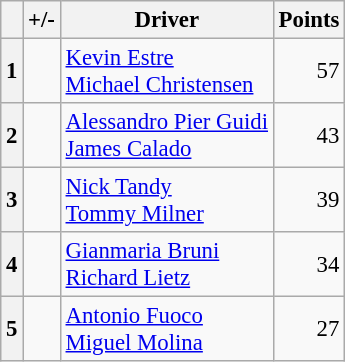<table class="wikitable" style="font-size:95%;">
<tr>
<th scope="col"></th>
<th scope="col">+/-</th>
<th scope="col">Driver</th>
<th scope="col">Points</th>
</tr>
<tr>
<th align="center">1</th>
<td align="left"></td>
<td> <a href='#'>Kevin Estre</a><br> <a href='#'>Michael Christensen</a></td>
<td align="right">57</td>
</tr>
<tr>
<th align="center">2</th>
<td align="left"></td>
<td> <a href='#'>Alessandro Pier Guidi</a><br> <a href='#'>James Calado</a></td>
<td align="right">43</td>
</tr>
<tr>
<th align="center">3</th>
<td align="left"></td>
<td> <a href='#'>Nick Tandy</a><br> <a href='#'>Tommy Milner</a></td>
<td align="right">39</td>
</tr>
<tr>
<th align="center">4</th>
<td align="left"></td>
<td> <a href='#'>Gianmaria Bruni</a><br> <a href='#'>Richard Lietz</a></td>
<td align="right">34</td>
</tr>
<tr>
<th align="center">5</th>
<td align="left"></td>
<td> <a href='#'>Antonio Fuoco</a><br> <a href='#'>Miguel Molina</a></td>
<td align="right">27</td>
</tr>
</table>
